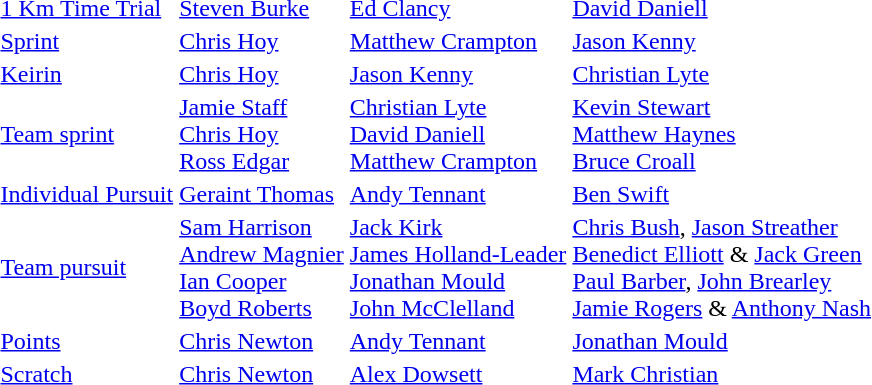<table>
<tr style="background:#ccc;">
</tr>
<tr>
<td><a href='#'>1 Km Time Trial</a></td>
<td><a href='#'>Steven Burke</a></td>
<td><a href='#'>Ed Clancy</a></td>
<td><a href='#'>David Daniell</a></td>
</tr>
<tr>
<td><a href='#'>Sprint</a></td>
<td><a href='#'>Chris Hoy</a></td>
<td><a href='#'>Matthew Crampton</a></td>
<td><a href='#'>Jason Kenny</a></td>
</tr>
<tr>
<td><a href='#'>Keirin</a></td>
<td><a href='#'>Chris Hoy</a></td>
<td><a href='#'>Jason Kenny</a></td>
<td><a href='#'>Christian Lyte</a></td>
</tr>
<tr>
<td><a href='#'>Team sprint</a></td>
<td><a href='#'>Jamie Staff</a><br> <a href='#'>Chris Hoy</a><br> <a href='#'>Ross Edgar</a></td>
<td><a href='#'>Christian Lyte</a><br> <a href='#'>David Daniell</a> <br> <a href='#'>Matthew Crampton</a></td>
<td><a href='#'>Kevin Stewart</a><br> <a href='#'>Matthew Haynes</a> <br> <a href='#'>Bruce Croall</a></td>
</tr>
<tr>
<td><a href='#'>Individual Pursuit</a></td>
<td><a href='#'>Geraint Thomas</a></td>
<td><a href='#'>Andy Tennant</a></td>
<td><a href='#'>Ben Swift</a></td>
</tr>
<tr>
<td><a href='#'>Team pursuit</a></td>
<td><a href='#'>Sam Harrison</a><br> <a href='#'>Andrew Magnier</a><br> <a href='#'>Ian Cooper</a> <br> <a href='#'>Boyd Roberts</a></td>
<td><a href='#'>Jack Kirk</a><br> <a href='#'>James Holland-Leader</a><br> <a href='#'>Jonathan Mould</a><br><a href='#'>John McClelland</a></td>
<td><a href='#'>Chris Bush</a>, <a href='#'>Jason Streather</a><br> <a href='#'>Benedict Elliott</a> & <a href='#'>Jack Green</a> <br> <a href='#'>Paul Barber</a>, <a href='#'>John Brearley</a><br> <a href='#'>Jamie Rogers</a> & <a href='#'>Anthony Nash</a></td>
</tr>
<tr>
<td><a href='#'>Points</a></td>
<td><a href='#'>Chris Newton</a></td>
<td><a href='#'>Andy Tennant</a></td>
<td><a href='#'>Jonathan Mould</a></td>
</tr>
<tr>
<td><a href='#'>Scratch</a></td>
<td><a href='#'>Chris Newton</a></td>
<td><a href='#'>Alex Dowsett</a></td>
<td><a href='#'>Mark Christian</a></td>
</tr>
</table>
